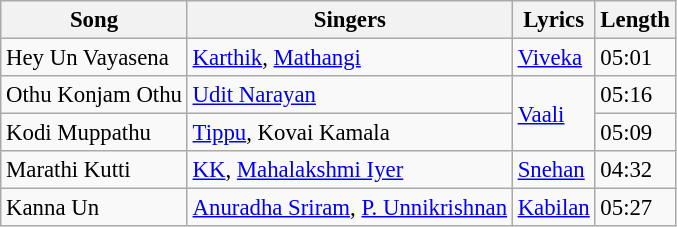<table class="wikitable" style="font-size: 95%;">
<tr>
<th>Song</th>
<th>Singers</th>
<th>Lyrics</th>
<th>Length</th>
</tr>
<tr>
<td>Hey Un Vayasena</td>
<td><a href='#'>Karthik</a>, <a href='#'>Mathangi</a></td>
<td><a href='#'>Viveka</a></td>
<td>05:01</td>
</tr>
<tr>
<td>Othu Konjam Othu</td>
<td><a href='#'>Udit Narayan</a></td>
<td rowspan=2><a href='#'>Vaali</a></td>
<td>05:16</td>
</tr>
<tr>
<td>Kodi Muppathu</td>
<td><a href='#'>Tippu</a>, Kovai Kamala</td>
<td>05:09</td>
</tr>
<tr>
<td>Marathi Kutti</td>
<td><a href='#'>KK</a>, <a href='#'>Mahalakshmi Iyer</a></td>
<td><a href='#'>Snehan</a></td>
<td>04:32</td>
</tr>
<tr>
<td>Kanna Un</td>
<td><a href='#'>Anuradha Sriram</a>, <a href='#'>P. Unnikrishnan</a></td>
<td><a href='#'>Kabilan</a></td>
<td>05:27</td>
</tr>
</table>
